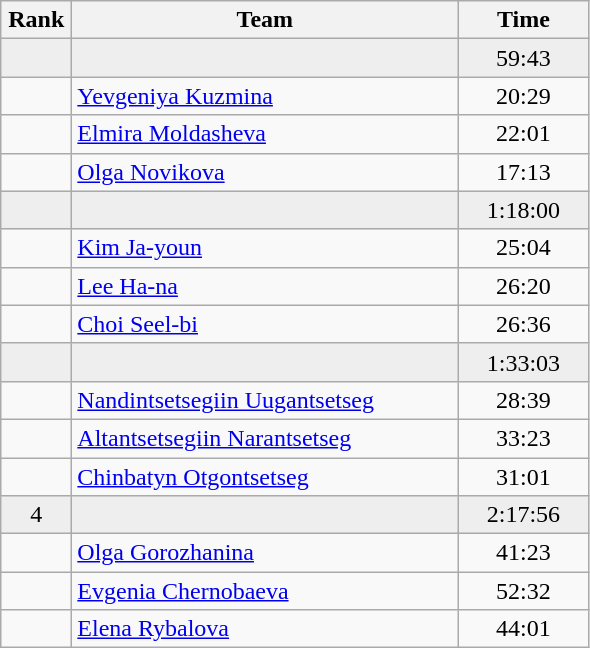<table class=wikitable style="text-align:center">
<tr>
<th width=40>Rank</th>
<th width=250>Team</th>
<th width=80>Time</th>
</tr>
<tr bgcolor=eeeeee>
<td></td>
<td align=left></td>
<td>59:43</td>
</tr>
<tr>
<td></td>
<td align="left"><a href='#'>Yevgeniya Kuzmina</a></td>
<td>20:29</td>
</tr>
<tr>
<td></td>
<td align="left"><a href='#'>Elmira Moldasheva</a></td>
<td>22:01</td>
</tr>
<tr>
<td></td>
<td align="left"><a href='#'>Olga Novikova</a></td>
<td>17:13</td>
</tr>
<tr bgcolor=eeeeee>
<td></td>
<td align=left></td>
<td>1:18:00</td>
</tr>
<tr>
<td></td>
<td align="left"><a href='#'>Kim Ja-youn</a></td>
<td>25:04</td>
</tr>
<tr>
<td></td>
<td align="left"><a href='#'>Lee Ha-na</a></td>
<td>26:20</td>
</tr>
<tr>
<td></td>
<td align="left"><a href='#'>Choi Seel-bi</a></td>
<td>26:36</td>
</tr>
<tr bgcolor=eeeeee>
<td></td>
<td align=left></td>
<td>1:33:03</td>
</tr>
<tr>
<td></td>
<td align="left"><a href='#'>Nandintsetsegiin Uugantsetseg</a></td>
<td>28:39</td>
</tr>
<tr>
<td></td>
<td align="left"><a href='#'>Altantsetsegiin Narantsetseg</a></td>
<td>33:23</td>
</tr>
<tr>
<td></td>
<td align="left"><a href='#'>Chinbatyn Otgontsetseg</a></td>
<td>31:01</td>
</tr>
<tr bgcolor=eeeeee>
<td>4</td>
<td align=left></td>
<td>2:17:56</td>
</tr>
<tr>
<td></td>
<td align="left"><a href='#'>Olga Gorozhanina</a></td>
<td>41:23</td>
</tr>
<tr>
<td></td>
<td align="left"><a href='#'>Evgenia Chernobaeva</a></td>
<td>52:32</td>
</tr>
<tr>
<td></td>
<td align="left"><a href='#'>Elena Rybalova</a></td>
<td>44:01</td>
</tr>
</table>
